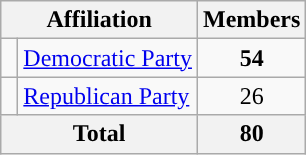<table class="wikitable">
<tr>
<th colspan="2">Affiliation</th>
<th>Members</th>
</tr>
<tr>
<td style="background-color:"> </td>
<td><a href='#'>Democratic Party</a></td>
<td style="text-align:center;"><strong>54</strong></td>
</tr>
<tr>
<td style="background-color:"> </td>
<td><a href='#'>Republican Party</a></td>
<td style="text-align:center;">26</td>
</tr>
<tr>
<th colspan="2" style="text-align:center;">Total</th>
<th style="text-align:center;">80</th>
</tr>
</table>
